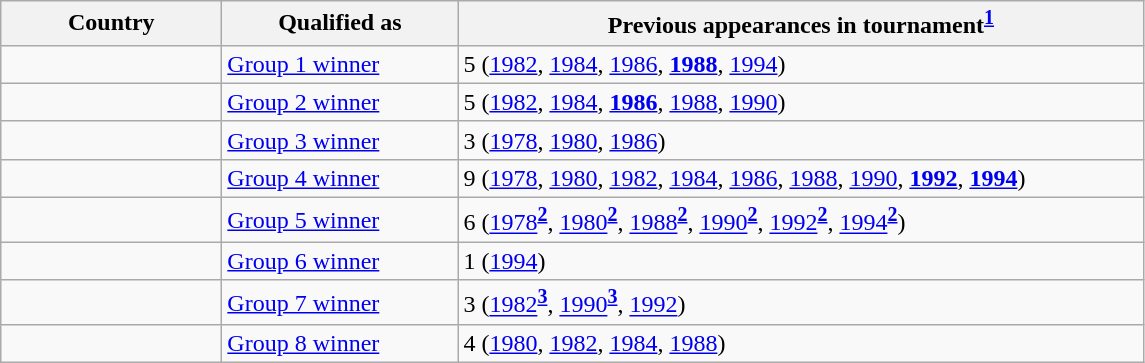<table class="wikitable sortable">
<tr>
<th scope="col" width="140">Country</th>
<th scope="col" width="150">Qualified as</th>
<th scope="col" width="450">Previous appearances in tournament<sup><strong><a href='#'>1</a></strong></sup></th>
</tr>
<tr>
<td></td>
<td><a href='#'>Group 1 winner</a></td>
<td>5 (<a href='#'>1982</a>, <a href='#'>1984</a>, <a href='#'>1986</a>, <strong><a href='#'>1988</a></strong>, <a href='#'>1994</a>)</td>
</tr>
<tr>
<td></td>
<td><a href='#'>Group 2 winner</a></td>
<td>5 (<a href='#'>1982</a>, <a href='#'>1984</a>, <strong><a href='#'>1986</a></strong>, <a href='#'>1988</a>, <a href='#'>1990</a>)</td>
</tr>
<tr>
<td></td>
<td><a href='#'>Group 3 winner</a></td>
<td>3 (<a href='#'>1978</a>, <a href='#'>1980</a>, <a href='#'>1986</a>)</td>
</tr>
<tr>
<td></td>
<td><a href='#'>Group 4 winner</a></td>
<td>9 (<a href='#'>1978</a>, <a href='#'>1980</a>, <a href='#'>1982</a>, <a href='#'>1984</a>, <a href='#'>1986</a>, <a href='#'>1988</a>, <a href='#'>1990</a>, <strong><a href='#'>1992</a></strong>, <strong><a href='#'>1994</a></strong>)</td>
</tr>
<tr>
<td></td>
<td><a href='#'>Group 5 winner</a></td>
<td>6 (<a href='#'>1978</a><sup><strong><a href='#'>2</a></strong></sup>, <a href='#'>1980</a><sup><strong><a href='#'>2</a></strong></sup>, <a href='#'>1988</a><sup><strong><a href='#'>2</a></strong></sup>, <a href='#'>1990</a><sup><strong><a href='#'>2</a></strong></sup>, <a href='#'>1992</a><sup><strong><a href='#'>2</a></strong></sup>, <a href='#'>1994</a><sup><strong><a href='#'>2</a></strong></sup>)</td>
</tr>
<tr>
<td></td>
<td><a href='#'>Group 6 winner</a></td>
<td>1 (<a href='#'>1994</a>)</td>
</tr>
<tr>
<td></td>
<td><a href='#'>Group 7 winner</a></td>
<td>3 (<a href='#'>1982</a><sup><strong><a href='#'>3</a></strong></sup>, <a href='#'>1990</a><sup><strong><a href='#'>3</a></strong></sup>, <a href='#'>1992</a>)</td>
</tr>
<tr>
<td></td>
<td><a href='#'>Group 8 winner</a></td>
<td>4 (<a href='#'>1980</a>, <a href='#'>1982</a>, <a href='#'>1984</a>, <a href='#'>1988</a>)</td>
</tr>
</table>
